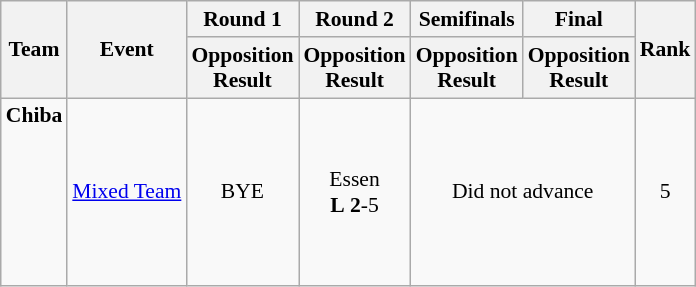<table class="wikitable" border="1" style="font-size:90%">
<tr>
<th rowspan=2>Team</th>
<th rowspan=2>Event</th>
<th>Round 1</th>
<th>Round 2</th>
<th>Semifinals</th>
<th>Final</th>
<th rowspan=2>Rank</th>
</tr>
<tr>
<th>Opposition<br>Result</th>
<th>Opposition<br>Result</th>
<th>Opposition<br>Result</th>
<th>Opposition<br>Result</th>
</tr>
<tr>
<td><strong>Chiba</strong><br><br><br><br><br><br><br></td>
<td><a href='#'>Mixed Team</a></td>
<td align=center>BYE</td>
<td align=center>Essen <br> <strong>L</strong> <strong>2</strong>-5</td>
<td align=center colspan=2>Did not advance</td>
<td align=center>5</td>
</tr>
</table>
